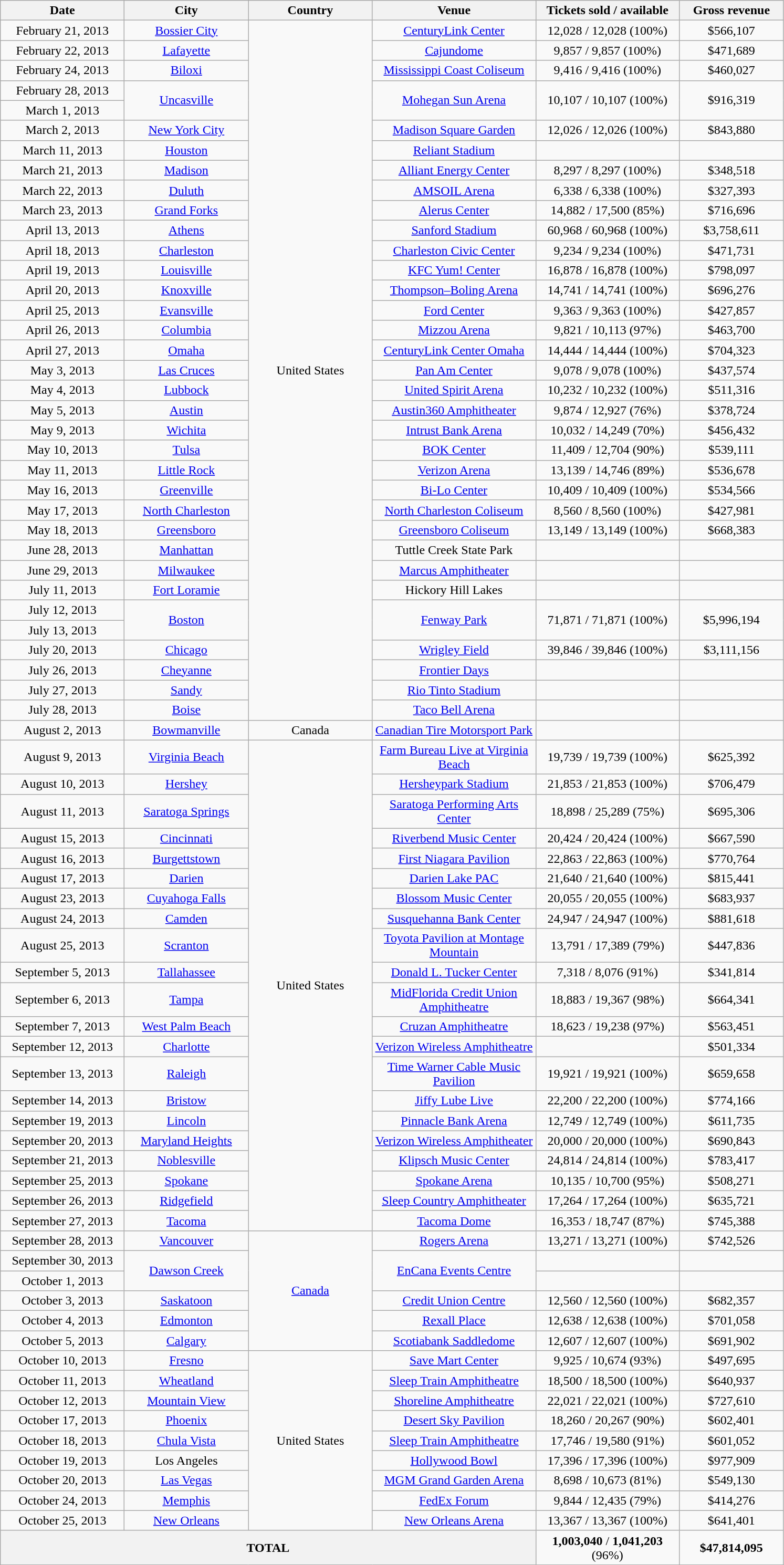<table class="wikitable" style="text-align:center">
<tr>
<th style="width:150px;">Date</th>
<th style="width:150px;">City</th>
<th style="width:150px;">Country</th>
<th style="width:200px;">Venue</th>
<th style="width:175px;">Tickets sold / available</th>
<th style="width:125px;">Gross revenue </th>
</tr>
<tr>
<td>February 21, 2013</td>
<td><a href='#'>Bossier City</a></td>
<td rowspan="35">United States</td>
<td><a href='#'>CenturyLink Center</a></td>
<td>12,028 / 12,028 (100%)</td>
<td>$566,107</td>
</tr>
<tr>
<td>February 22, 2013</td>
<td><a href='#'>Lafayette</a></td>
<td><a href='#'>Cajundome</a></td>
<td>9,857 / 9,857 (100%)</td>
<td>$471,689</td>
</tr>
<tr>
<td>February 24, 2013</td>
<td><a href='#'>Biloxi</a></td>
<td><a href='#'>Mississippi Coast Coliseum</a></td>
<td>9,416 / 9,416 (100%)</td>
<td>$460,027</td>
</tr>
<tr>
<td>February 28, 2013</td>
<td rowspan="2"><a href='#'>Uncasville</a></td>
<td rowspan="2"><a href='#'>Mohegan Sun Arena</a></td>
<td rowspan="2">10,107 / 10,107 (100%)</td>
<td rowspan="2">$916,319</td>
</tr>
<tr>
<td>March 1, 2013</td>
</tr>
<tr>
<td>March 2, 2013</td>
<td><a href='#'>New York City</a></td>
<td><a href='#'>Madison Square Garden</a></td>
<td>12,026 / 12,026 (100%)</td>
<td>$843,880</td>
</tr>
<tr>
<td>March 11, 2013</td>
<td><a href='#'>Houston</a></td>
<td><a href='#'>Reliant Stadium</a></td>
<td></td>
<td></td>
</tr>
<tr>
<td>March 21, 2013</td>
<td><a href='#'>Madison</a></td>
<td><a href='#'>Alliant Energy Center</a></td>
<td>8,297 / 8,297 (100%)</td>
<td>$348,518</td>
</tr>
<tr>
<td>March 22, 2013</td>
<td><a href='#'>Duluth</a></td>
<td><a href='#'>AMSOIL Arena</a></td>
<td>6,338 / 6,338 (100%)</td>
<td>$327,393</td>
</tr>
<tr>
<td>March 23, 2013</td>
<td><a href='#'>Grand Forks</a></td>
<td><a href='#'>Alerus Center</a></td>
<td>14,882 / 17,500 (85%)</td>
<td>$716,696</td>
</tr>
<tr>
<td>April 13, 2013</td>
<td><a href='#'>Athens</a></td>
<td><a href='#'>Sanford Stadium</a></td>
<td>60,968 / 60,968 (100%)</td>
<td>$3,758,611</td>
</tr>
<tr>
<td>April 18, 2013</td>
<td><a href='#'>Charleston</a></td>
<td><a href='#'>Charleston Civic Center</a></td>
<td>9,234 / 9,234 (100%)</td>
<td>$471,731</td>
</tr>
<tr>
<td>April 19, 2013</td>
<td><a href='#'>Louisville</a></td>
<td><a href='#'>KFC Yum! Center</a></td>
<td>16,878 / 16,878 (100%)</td>
<td>$798,097</td>
</tr>
<tr>
<td>April 20, 2013</td>
<td><a href='#'>Knoxville</a></td>
<td><a href='#'>Thompson–Boling Arena</a></td>
<td>14,741 / 14,741 (100%)</td>
<td>$696,276</td>
</tr>
<tr>
<td>April 25, 2013</td>
<td><a href='#'>Evansville</a></td>
<td><a href='#'>Ford Center</a></td>
<td>9,363 / 9,363 (100%)</td>
<td>$427,857</td>
</tr>
<tr>
<td>April 26, 2013</td>
<td><a href='#'>Columbia</a></td>
<td><a href='#'>Mizzou Arena</a></td>
<td>9,821 / 10,113 (97%)</td>
<td>$463,700</td>
</tr>
<tr>
<td>April 27, 2013</td>
<td><a href='#'>Omaha</a></td>
<td><a href='#'>CenturyLink Center Omaha</a></td>
<td>14,444 / 14,444 (100%)</td>
<td>$704,323</td>
</tr>
<tr>
<td>May 3, 2013</td>
<td><a href='#'>Las Cruces</a></td>
<td><a href='#'>Pan Am Center</a></td>
<td>9,078 / 9,078 (100%)</td>
<td>$437,574</td>
</tr>
<tr>
<td>May 4, 2013</td>
<td><a href='#'>Lubbock</a></td>
<td><a href='#'>United Spirit Arena</a></td>
<td>10,232 / 10,232 (100%)</td>
<td>$511,316</td>
</tr>
<tr>
<td>May 5, 2013</td>
<td><a href='#'>Austin</a></td>
<td><a href='#'>Austin360 Amphitheater</a></td>
<td>9,874 / 12,927 (76%)</td>
<td>$378,724</td>
</tr>
<tr>
<td>May 9, 2013</td>
<td><a href='#'>Wichita</a></td>
<td><a href='#'>Intrust Bank Arena</a></td>
<td>10,032 / 14,249 (70%)</td>
<td>$456,432</td>
</tr>
<tr>
<td>May 10, 2013</td>
<td><a href='#'>Tulsa</a></td>
<td><a href='#'>BOK Center</a></td>
<td>11,409 / 12,704 (90%)</td>
<td>$539,111</td>
</tr>
<tr>
<td>May 11, 2013</td>
<td><a href='#'>Little Rock</a></td>
<td><a href='#'>Verizon Arena</a></td>
<td>13,139 / 14,746 (89%)</td>
<td>$536,678</td>
</tr>
<tr>
<td>May 16, 2013</td>
<td><a href='#'>Greenville</a></td>
<td><a href='#'>Bi-Lo Center</a></td>
<td>10,409 / 10,409 (100%)</td>
<td>$534,566</td>
</tr>
<tr>
<td>May 17, 2013</td>
<td><a href='#'>North Charleston</a></td>
<td><a href='#'>North Charleston Coliseum</a></td>
<td>8,560 / 8,560 (100%)</td>
<td>$427,981</td>
</tr>
<tr>
<td>May 18, 2013</td>
<td><a href='#'>Greensboro</a></td>
<td><a href='#'>Greensboro Coliseum</a></td>
<td>13,149 / 13,149 (100%)</td>
<td>$668,383</td>
</tr>
<tr>
<td>June 28, 2013</td>
<td><a href='#'>Manhattan</a></td>
<td>Tuttle Creek State Park</td>
<td></td>
<td></td>
</tr>
<tr>
<td>June 29, 2013</td>
<td><a href='#'>Milwaukee</a></td>
<td><a href='#'>Marcus Amphitheater</a></td>
<td></td>
<td></td>
</tr>
<tr>
<td>July 11, 2013</td>
<td><a href='#'>Fort Loramie</a></td>
<td>Hickory Hill Lakes</td>
<td></td>
<td></td>
</tr>
<tr>
<td>July 12, 2013</td>
<td rowspan="2"><a href='#'>Boston</a></td>
<td rowspan="2"><a href='#'>Fenway Park</a></td>
<td rowspan="2">71,871 / 71,871 (100%)</td>
<td rowspan="2">$5,996,194</td>
</tr>
<tr>
<td>July 13, 2013</td>
</tr>
<tr>
<td>July 20, 2013</td>
<td><a href='#'>Chicago</a></td>
<td><a href='#'>Wrigley Field</a></td>
<td>39,846 / 39,846 (100%)</td>
<td>$3,111,156</td>
</tr>
<tr>
<td>July 26, 2013</td>
<td><a href='#'>Cheyanne</a></td>
<td><a href='#'>Frontier Days</a></td>
<td></td>
<td></td>
</tr>
<tr>
<td>July 27, 2013</td>
<td><a href='#'>Sandy</a></td>
<td><a href='#'>Rio Tinto Stadium</a></td>
<td></td>
<td></td>
</tr>
<tr>
<td>July 28, 2013</td>
<td><a href='#'>Boise</a></td>
<td><a href='#'>Taco Bell Arena</a></td>
<td></td>
<td></td>
</tr>
<tr>
<td>August 2, 2013</td>
<td><a href='#'>Bowmanville</a></td>
<td>Canada</td>
<td><a href='#'>Canadian Tire Motorsport Park</a></td>
<td></td>
<td></td>
</tr>
<tr>
<td>August 9, 2013</td>
<td><a href='#'>Virginia Beach</a></td>
<td rowspan="21">United States</td>
<td><a href='#'>Farm Bureau Live at Virginia Beach</a></td>
<td>19,739 / 19,739 (100%)</td>
<td>$625,392</td>
</tr>
<tr>
<td>August 10, 2013</td>
<td><a href='#'>Hershey</a></td>
<td><a href='#'>Hersheypark Stadium</a></td>
<td>21,853 / 21,853 (100%)</td>
<td>$706,479</td>
</tr>
<tr>
<td>August 11, 2013</td>
<td><a href='#'>Saratoga Springs</a></td>
<td><a href='#'>Saratoga Performing Arts Center</a></td>
<td>18,898 / 25,289 (75%)</td>
<td>$695,306</td>
</tr>
<tr>
<td>August 15, 2013</td>
<td><a href='#'>Cincinnati</a></td>
<td><a href='#'>Riverbend Music Center</a></td>
<td>20,424 / 20,424 (100%)</td>
<td>$667,590</td>
</tr>
<tr>
<td>August 16, 2013</td>
<td><a href='#'>Burgettstown</a></td>
<td><a href='#'>First Niagara Pavilion</a></td>
<td>22,863 / 22,863 (100%)</td>
<td>$770,764</td>
</tr>
<tr>
<td>August 17, 2013</td>
<td><a href='#'>Darien</a></td>
<td><a href='#'>Darien Lake PAC</a></td>
<td>21,640 / 21,640 (100%)</td>
<td>$815,441</td>
</tr>
<tr>
<td>August 23, 2013</td>
<td><a href='#'>Cuyahoga Falls</a></td>
<td><a href='#'>Blossom Music Center</a></td>
<td>20,055 / 20,055 (100%)</td>
<td>$683,937</td>
</tr>
<tr>
<td>August 24, 2013</td>
<td><a href='#'>Camden</a></td>
<td><a href='#'>Susquehanna Bank Center</a></td>
<td>24,947 / 24,947 (100%)</td>
<td>$881,618</td>
</tr>
<tr>
<td>August 25, 2013</td>
<td><a href='#'>Scranton</a></td>
<td><a href='#'>Toyota Pavilion at Montage Mountain</a></td>
<td>13,791 / 17,389 (79%)</td>
<td>$447,836</td>
</tr>
<tr>
<td>September 5, 2013</td>
<td><a href='#'>Tallahassee</a></td>
<td><a href='#'>Donald L. Tucker Center</a></td>
<td>7,318 / 8,076 (91%)</td>
<td>$341,814</td>
</tr>
<tr>
<td>September 6, 2013</td>
<td><a href='#'>Tampa</a></td>
<td><a href='#'>MidFlorida Credit Union Amphitheatre</a></td>
<td>18,883 / 19,367 (98%)</td>
<td>$664,341</td>
</tr>
<tr>
<td>September 7, 2013</td>
<td><a href='#'>West Palm Beach</a></td>
<td><a href='#'>Cruzan Amphitheatre</a></td>
<td>18,623 / 19,238 (97%)</td>
<td>$563,451</td>
</tr>
<tr>
<td>September 12, 2013</td>
<td><a href='#'>Charlotte</a></td>
<td><a href='#'>Verizon Wireless Amphitheatre</a></td>
<td></td>
<td>$501,334</td>
</tr>
<tr>
<td>September 13, 2013</td>
<td><a href='#'>Raleigh</a></td>
<td><a href='#'>Time Warner Cable Music Pavilion</a></td>
<td>19,921 / 19,921 (100%)</td>
<td>$659,658</td>
</tr>
<tr>
<td>September 14, 2013</td>
<td><a href='#'>Bristow</a></td>
<td><a href='#'>Jiffy Lube Live</a></td>
<td>22,200 / 22,200 (100%)</td>
<td>$774,166</td>
</tr>
<tr>
<td>September 19, 2013</td>
<td><a href='#'>Lincoln</a></td>
<td><a href='#'>Pinnacle Bank Arena</a></td>
<td>12,749 / 12,749 (100%)</td>
<td>$611,735</td>
</tr>
<tr>
<td>September 20, 2013</td>
<td><a href='#'>Maryland Heights</a></td>
<td><a href='#'>Verizon Wireless Amphitheater</a></td>
<td>20,000 / 20,000 (100%)</td>
<td>$690,843</td>
</tr>
<tr>
<td>September 21, 2013</td>
<td><a href='#'>Noblesville</a></td>
<td><a href='#'>Klipsch Music Center</a></td>
<td>24,814 / 24,814 (100%)</td>
<td>$783,417</td>
</tr>
<tr>
<td>September 25, 2013</td>
<td><a href='#'>Spokane</a></td>
<td><a href='#'>Spokane Arena</a></td>
<td>10,135 / 10,700 (95%)</td>
<td>$508,271</td>
</tr>
<tr>
<td>September 26, 2013</td>
<td><a href='#'>Ridgefield</a></td>
<td><a href='#'>Sleep Country Amphitheater</a></td>
<td>17,264 / 17,264 (100%)</td>
<td>$635,721</td>
</tr>
<tr>
<td>September 27, 2013</td>
<td><a href='#'>Tacoma</a></td>
<td><a href='#'>Tacoma Dome</a></td>
<td>16,353 / 18,747 (87%)</td>
<td>$745,388</td>
</tr>
<tr>
<td>September 28, 2013</td>
<td><a href='#'>Vancouver</a></td>
<td rowspan="6"><a href='#'>Canada</a></td>
<td><a href='#'>Rogers Arena</a></td>
<td>13,271 / 13,271 (100%)</td>
<td>$742,526</td>
</tr>
<tr>
<td>September 30, 2013</td>
<td rowspan="2"><a href='#'>Dawson Creek</a></td>
<td rowspan="2"><a href='#'>EnCana Events Centre</a></td>
<td></td>
<td></td>
</tr>
<tr>
<td>October 1, 2013</td>
<td></td>
<td></td>
</tr>
<tr>
<td>October 3, 2013</td>
<td><a href='#'>Saskatoon</a></td>
<td><a href='#'>Credit Union Centre</a></td>
<td>12,560 / 12,560 (100%)</td>
<td>$682,357</td>
</tr>
<tr>
<td>October 4, 2013</td>
<td><a href='#'>Edmonton</a></td>
<td><a href='#'>Rexall Place</a></td>
<td>12,638 / 12,638 (100%)</td>
<td>$701,058</td>
</tr>
<tr>
<td>October 5, 2013</td>
<td><a href='#'>Calgary</a></td>
<td><a href='#'>Scotiabank Saddledome</a></td>
<td>12,607 / 12,607 (100%)</td>
<td>$691,902</td>
</tr>
<tr>
<td>October 10, 2013</td>
<td><a href='#'>Fresno</a></td>
<td rowspan="9">United States</td>
<td><a href='#'>Save Mart Center</a></td>
<td>9,925 / 10,674 (93%)</td>
<td>$497,695</td>
</tr>
<tr>
<td>October 11, 2013</td>
<td><a href='#'>Wheatland</a></td>
<td><a href='#'>Sleep Train Amphitheatre</a></td>
<td>18,500 / 18,500 (100%)</td>
<td>$640,937</td>
</tr>
<tr>
<td>October 12, 2013</td>
<td><a href='#'>Mountain View</a></td>
<td><a href='#'>Shoreline Amphitheatre</a></td>
<td>22,021 / 22,021 (100%)</td>
<td>$727,610</td>
</tr>
<tr>
<td>October 17, 2013</td>
<td><a href='#'>Phoenix</a></td>
<td><a href='#'>Desert Sky Pavilion</a></td>
<td>18,260 / 20,267 (90%)</td>
<td>$602,401</td>
</tr>
<tr>
<td>October 18, 2013</td>
<td><a href='#'>Chula Vista</a></td>
<td><a href='#'>Sleep Train Amphitheatre</a></td>
<td>17,746 / 19,580 (91%)</td>
<td>$601,052</td>
</tr>
<tr>
<td>October 19, 2013</td>
<td>Los Angeles</td>
<td><a href='#'>Hollywood Bowl</a></td>
<td>17,396 / 17,396 (100%)</td>
<td>$977,909</td>
</tr>
<tr>
<td>October 20, 2013</td>
<td><a href='#'>Las Vegas</a></td>
<td><a href='#'>MGM Grand Garden Arena</a></td>
<td>8,698 / 10,673 (81%)</td>
<td>$549,130</td>
</tr>
<tr>
<td>October 24, 2013</td>
<td><a href='#'>Memphis</a></td>
<td><a href='#'>FedEx Forum</a></td>
<td>9,844 / 12,435 (79%)</td>
<td>$414,276</td>
</tr>
<tr>
<td>October 25, 2013</td>
<td><a href='#'>New Orleans</a></td>
<td><a href='#'>New Orleans Arena</a></td>
<td>13,367 / 13,367 (100%)</td>
<td>$641,401</td>
</tr>
<tr>
<th colspan="4"><strong>TOTAL</strong></th>
<td><strong>1,003,040</strong> / <strong>1,041,203</strong> (96%)</td>
<td><strong>$47,814,095</strong></td>
</tr>
</table>
